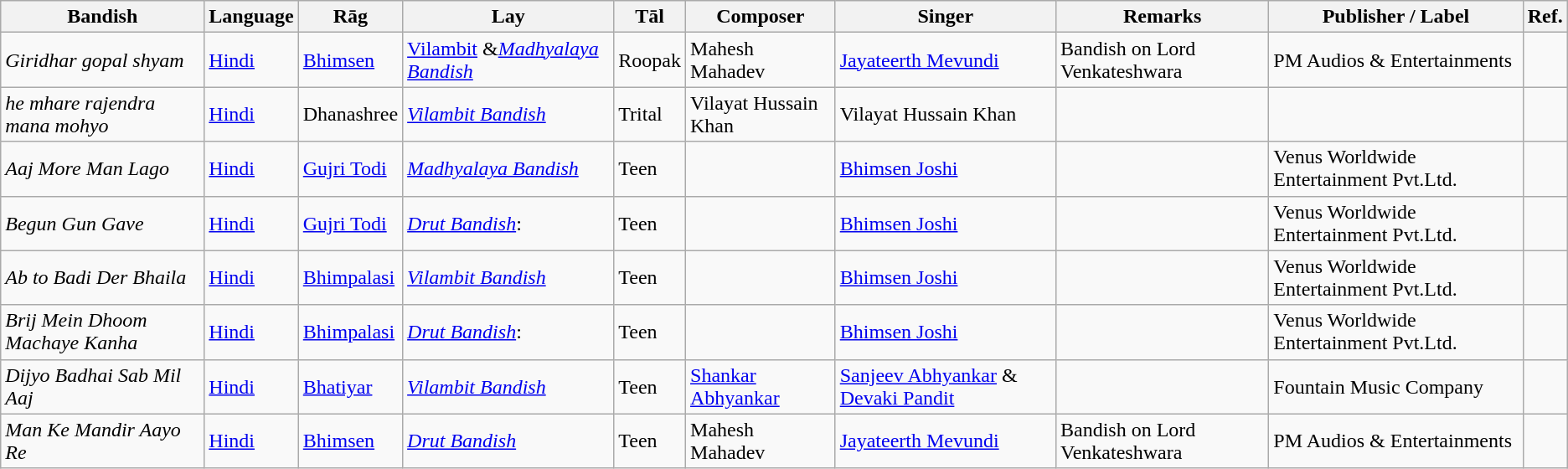<table class="wikitable">
<tr>
<th>Bandish</th>
<th>Language</th>
<th>Rāg</th>
<th>Lay</th>
<th>Tāl</th>
<th>Composer</th>
<th>Singer</th>
<th>Remarks</th>
<th>Publisher / Label</th>
<th>Ref.</th>
</tr>
<tr>
<td><em>Giridhar gopal shyam</em></td>
<td><a href='#'>Hindi</a></td>
<td><a href='#'>Bhimsen</a></td>
<td><a href='#'>Vilambit</a> &<em><a href='#'>Madhyalaya Bandish</a></em></td>
<td>Roopak</td>
<td>Mahesh Mahadev</td>
<td><a href='#'>Jayateerth Mevundi</a></td>
<td>Bandish on Lord Venkateshwara</td>
<td>PM Audios & Entertainments</td>
<td></td>
</tr>
<tr>
<td><em>he mhare rajendra</em><br><em>mana mohyo</em></td>
<td><a href='#'>Hindi</a></td>
<td>Dhanashree</td>
<td><em><a href='#'>Vilambit Bandish</a></em></td>
<td>Trital</td>
<td>Vilayat Hussain Khan</td>
<td>Vilayat Hussain Khan</td>
<td></td>
<td></td>
<td></td>
</tr>
<tr>
<td><em>Aaj More Man Lago</em></td>
<td><a href='#'>Hindi</a></td>
<td><a href='#'>Gujri Todi</a></td>
<td><em><a href='#'>Madhyalaya Bandish</a></em></td>
<td>Teen</td>
<td></td>
<td><a href='#'>Bhimsen Joshi</a></td>
<td></td>
<td>Venus Worldwide Entertainment Pvt.Ltd.</td>
<td></td>
</tr>
<tr>
<td><em>Begun Gun Gave</em></td>
<td><a href='#'>Hindi</a></td>
<td><a href='#'>Gujri Todi</a></td>
<td><em><a href='#'>Drut Bandish</a></em>:</td>
<td>Teen</td>
<td></td>
<td><a href='#'>Bhimsen Joshi</a></td>
<td></td>
<td>Venus Worldwide Entertainment Pvt.Ltd.</td>
<td></td>
</tr>
<tr>
<td><em>Ab to Badi Der Bhaila</em></td>
<td><a href='#'>Hindi</a></td>
<td><a href='#'>Bhimpalasi</a></td>
<td><em><a href='#'>Vilambit Bandish</a></em></td>
<td>Teen</td>
<td></td>
<td><a href='#'>Bhimsen Joshi</a></td>
<td></td>
<td>Venus Worldwide Entertainment Pvt.Ltd.</td>
<td></td>
</tr>
<tr>
<td><em>Brij Mein Dhoom Machaye Kanha</em></td>
<td><a href='#'>Hindi</a></td>
<td><a href='#'>Bhimpalasi</a></td>
<td><em><a href='#'>Drut Bandish</a></em>:</td>
<td>Teen</td>
<td></td>
<td><a href='#'>Bhimsen Joshi</a></td>
<td></td>
<td>Venus Worldwide Entertainment Pvt.Ltd.</td>
<td></td>
</tr>
<tr>
<td><em>Dijyo Badhai Sab Mil Aaj</em></td>
<td><a href='#'>Hindi</a></td>
<td><a href='#'>Bhatiyar</a></td>
<td><em><a href='#'>Vilambit Bandish</a></em></td>
<td>Teen</td>
<td><a href='#'>Shankar Abhyankar</a></td>
<td><a href='#'>Sanjeev Abhyankar</a> & <a href='#'>Devaki Pandit</a></td>
<td></td>
<td>Fountain Music Company</td>
<td></td>
</tr>
<tr>
<td><em>Man Ke Mandir Aayo Re</em></td>
<td><a href='#'>Hindi</a></td>
<td><a href='#'>Bhimsen</a></td>
<td><em><a href='#'>Drut Bandish</a></em></td>
<td>Teen</td>
<td>Mahesh Mahadev</td>
<td><a href='#'>Jayateerth Mevundi</a></td>
<td>Bandish on Lord Venkateshwara</td>
<td>PM Audios & Entertainments</td>
<td></td>
</tr>
</table>
